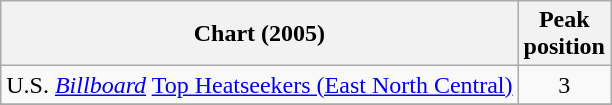<table class="wikitable">
<tr>
<th align="left">Chart (2005)</th>
<th align="left">Peak<br>position</th>
</tr>
<tr>
<td>U.S. <a href='#'><em>Billboard</em></a> <a href='#'>Top Heatseekers (East North Central)</a></td>
<td align="center">3</td>
</tr>
<tr>
</tr>
</table>
